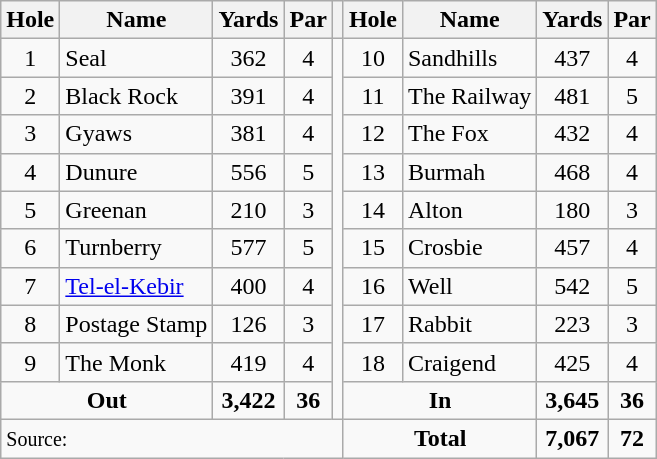<table class=wikitable>
<tr>
<th>Hole</th>
<th>Name</th>
<th>Yards</th>
<th>Par</th>
<th></th>
<th>Hole</th>
<th>Name</th>
<th>Yards</th>
<th>Par</th>
</tr>
<tr>
<td align=center>1</td>
<td>Seal</td>
<td align=center>362</td>
<td align=center>4</td>
<td rowspan=10></td>
<td align=center>10</td>
<td>Sandhills</td>
<td align=center>437</td>
<td align=center>4</td>
</tr>
<tr>
<td align=center>2</td>
<td>Black Rock</td>
<td align=center>391</td>
<td align=center>4</td>
<td align=center>11</td>
<td>The Railway</td>
<td align=center>481</td>
<td align=center>5</td>
</tr>
<tr>
<td align=center>3</td>
<td>Gyaws</td>
<td align=center>381</td>
<td align=center>4</td>
<td align=center>12</td>
<td>The Fox</td>
<td align=center>432</td>
<td align=center>4</td>
</tr>
<tr>
<td align=center>4</td>
<td>Dunure</td>
<td align=center>556</td>
<td align=center>5</td>
<td align=center>13</td>
<td>Burmah</td>
<td align=center>468</td>
<td align=center>4</td>
</tr>
<tr>
<td align=center>5</td>
<td>Greenan</td>
<td align=center>210</td>
<td align=center>3</td>
<td align=center>14</td>
<td>Alton</td>
<td align=center>180</td>
<td align=center>3</td>
</tr>
<tr>
<td align=center>6</td>
<td>Turnberry</td>
<td align=center>577</td>
<td align=center>5</td>
<td align=center>15</td>
<td>Crosbie</td>
<td align=center>457</td>
<td align=center>4</td>
</tr>
<tr>
<td align=center>7</td>
<td><a href='#'>Tel-el-Kebir</a></td>
<td align=center>400</td>
<td align=center>4</td>
<td align=center>16</td>
<td>Well</td>
<td align=center>542</td>
<td align=center>5</td>
</tr>
<tr>
<td align=center>8</td>
<td>Postage Stamp</td>
<td align=center>126</td>
<td align=center>3</td>
<td align=center>17</td>
<td>Rabbit</td>
<td align=center>223</td>
<td align=center>3</td>
</tr>
<tr>
<td align=center>9</td>
<td>The Monk</td>
<td align=center>419</td>
<td align=center>4</td>
<td align=center>18</td>
<td>Craigend</td>
<td align=center>425</td>
<td align=center>4</td>
</tr>
<tr>
<td colspan=2 align=center><strong>Out</strong></td>
<td align=center><strong>3,422</strong></td>
<td align=center><strong>36</strong></td>
<td colspan=2 align=center><strong>In</strong></td>
<td align=center><strong>3,645</strong></td>
<td align=center><strong>36</strong></td>
</tr>
<tr>
<td colspan=5><small>Source:</small></td>
<td colspan=2 align=center><strong>Total</strong></td>
<td align=center><strong>7,067</strong></td>
<td align=center><strong>72</strong></td>
</tr>
</table>
